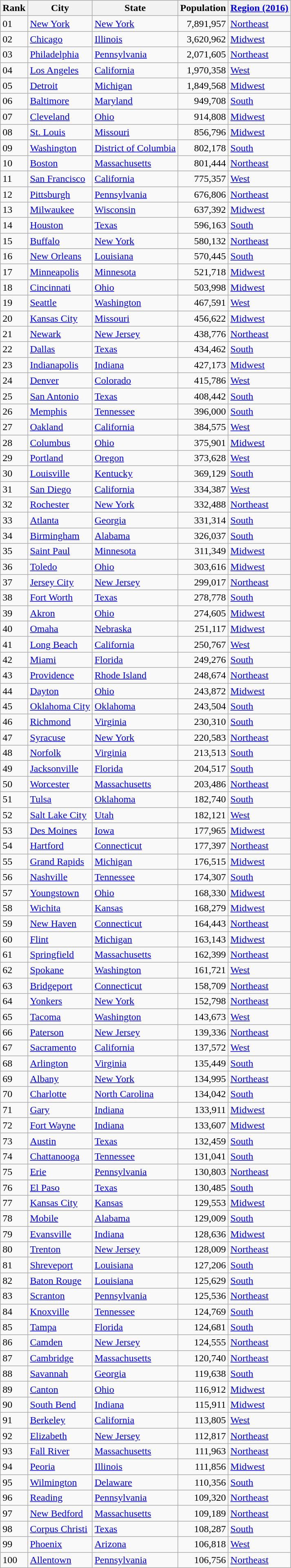<table class="wikitable sortable">
<tr>
<th>Rank</th>
<th>City</th>
<th>State</th>
<th>Population</th>
<th><a href='#'>Region (2016)</a></th>
</tr>
<tr>
<td>01</td>
<td><a href='#'>New York</a></td>
<td><a href='#'>New York</a></td>
<td align=right>7,891,957</td>
<td><a href='#'>Northeast</a></td>
</tr>
<tr>
<td>02</td>
<td><a href='#'>Chicago</a></td>
<td><a href='#'>Illinois</a></td>
<td align=right>3,620,962</td>
<td><a href='#'>Midwest</a></td>
</tr>
<tr>
<td>03</td>
<td><a href='#'>Philadelphia</a></td>
<td><a href='#'>Pennsylvania</a></td>
<td align=right>2,071,605</td>
<td><a href='#'>Northeast</a></td>
</tr>
<tr>
<td>04</td>
<td><a href='#'>Los Angeles</a></td>
<td><a href='#'>California</a></td>
<td align=right>1,970,358</td>
<td><a href='#'>West</a></td>
</tr>
<tr>
<td>05</td>
<td><a href='#'>Detroit</a></td>
<td><a href='#'>Michigan</a></td>
<td align=right>1,849,568</td>
<td><a href='#'>Midwest</a></td>
</tr>
<tr>
<td>06</td>
<td><a href='#'>Baltimore</a></td>
<td><a href='#'>Maryland</a></td>
<td align=right>949,708</td>
<td><a href='#'>South</a></td>
</tr>
<tr>
<td>07</td>
<td><a href='#'>Cleveland</a></td>
<td><a href='#'>Ohio</a></td>
<td align=right>914,808</td>
<td><a href='#'>Midwest</a></td>
</tr>
<tr>
<td>08</td>
<td><a href='#'>St. Louis</a></td>
<td><a href='#'>Missouri</a></td>
<td align=right>856,796</td>
<td><a href='#'>Midwest</a></td>
</tr>
<tr>
<td>09</td>
<td><a href='#'>Washington</a></td>
<td><a href='#'>District of Columbia</a></td>
<td align=right>802,178</td>
<td><a href='#'>South</a></td>
</tr>
<tr>
<td>10</td>
<td><a href='#'>Boston</a></td>
<td><a href='#'>Massachusetts</a></td>
<td align=right>801,444</td>
<td><a href='#'>Northeast</a></td>
</tr>
<tr>
<td>11</td>
<td><a href='#'>San Francisco</a></td>
<td><a href='#'>California</a></td>
<td align=right>775,357</td>
<td><a href='#'>West</a></td>
</tr>
<tr>
<td>12</td>
<td><a href='#'>Pittsburgh</a></td>
<td><a href='#'>Pennsylvania</a></td>
<td align=right>676,806</td>
<td><a href='#'>Northeast</a></td>
</tr>
<tr>
<td>13</td>
<td><a href='#'>Milwaukee</a></td>
<td><a href='#'>Wisconsin</a></td>
<td align=right>637,392</td>
<td><a href='#'>Midwest</a></td>
</tr>
<tr>
<td>14</td>
<td><a href='#'>Houston</a></td>
<td><a href='#'>Texas</a></td>
<td align=right>596,163</td>
<td><a href='#'>South</a></td>
</tr>
<tr>
<td>15</td>
<td><a href='#'>Buffalo</a></td>
<td><a href='#'>New York</a></td>
<td align=right>580,132</td>
<td><a href='#'>Northeast</a></td>
</tr>
<tr>
<td>16</td>
<td><a href='#'>New Orleans</a></td>
<td><a href='#'>Louisiana</a></td>
<td align=right>570,445</td>
<td><a href='#'>South</a></td>
</tr>
<tr>
<td>17</td>
<td><a href='#'>Minneapolis</a></td>
<td><a href='#'>Minnesota</a></td>
<td align=right>521,718</td>
<td><a href='#'>Midwest</a></td>
</tr>
<tr>
<td>18</td>
<td><a href='#'>Cincinnati</a></td>
<td><a href='#'>Ohio</a></td>
<td align=right>503,998</td>
<td><a href='#'>Midwest</a></td>
</tr>
<tr>
<td>19</td>
<td><a href='#'>Seattle</a></td>
<td><a href='#'>Washington</a></td>
<td align=right>467,591</td>
<td><a href='#'>West</a></td>
</tr>
<tr>
<td>20</td>
<td><a href='#'>Kansas City</a></td>
<td><a href='#'>Missouri</a></td>
<td align=right>456,622</td>
<td><a href='#'>Midwest</a></td>
</tr>
<tr>
<td>21</td>
<td><a href='#'>Newark</a></td>
<td><a href='#'>New Jersey</a></td>
<td align=right>438,776</td>
<td><a href='#'>Northeast</a></td>
</tr>
<tr>
<td>22</td>
<td><a href='#'>Dallas</a></td>
<td><a href='#'>Texas</a></td>
<td align=right>434,462</td>
<td><a href='#'>South</a></td>
</tr>
<tr>
<td>23</td>
<td><a href='#'>Indianapolis</a></td>
<td><a href='#'>Indiana</a></td>
<td align=right>427,173</td>
<td><a href='#'>Midwest</a></td>
</tr>
<tr>
<td>24</td>
<td><a href='#'>Denver</a></td>
<td><a href='#'>Colorado</a></td>
<td align=right>415,786</td>
<td><a href='#'>West</a></td>
</tr>
<tr>
<td>25</td>
<td><a href='#'>San Antonio</a></td>
<td><a href='#'>Texas</a></td>
<td align=right>408,442</td>
<td><a href='#'>South</a></td>
</tr>
<tr>
<td>26</td>
<td><a href='#'>Memphis</a></td>
<td><a href='#'>Tennessee</a></td>
<td align=right>396,000</td>
<td><a href='#'>South</a></td>
</tr>
<tr>
<td>27</td>
<td><a href='#'>Oakland</a></td>
<td><a href='#'>California</a></td>
<td align=right>384,575</td>
<td><a href='#'>West</a></td>
</tr>
<tr>
<td>28</td>
<td><a href='#'>Columbus</a></td>
<td><a href='#'>Ohio</a></td>
<td align=right>375,901</td>
<td><a href='#'>Midwest</a></td>
</tr>
<tr>
<td>29</td>
<td><a href='#'>Portland</a></td>
<td><a href='#'>Oregon</a></td>
<td align=right>373,628</td>
<td><a href='#'>West</a></td>
</tr>
<tr>
<td>30</td>
<td><a href='#'>Louisville</a></td>
<td><a href='#'>Kentucky</a></td>
<td align=right>369,129</td>
<td><a href='#'>South</a></td>
</tr>
<tr>
<td>31</td>
<td><a href='#'>San Diego</a></td>
<td><a href='#'>California</a></td>
<td align=right>334,387</td>
<td><a href='#'>West</a></td>
</tr>
<tr>
<td>32</td>
<td><a href='#'>Rochester</a></td>
<td><a href='#'>New York</a></td>
<td align=right>332,488</td>
<td><a href='#'>Northeast</a></td>
</tr>
<tr>
<td>33</td>
<td><a href='#'>Atlanta</a></td>
<td><a href='#'>Georgia</a></td>
<td align=right>331,314</td>
<td><a href='#'>South</a></td>
</tr>
<tr>
<td>34</td>
<td><a href='#'>Birmingham</a></td>
<td><a href='#'>Alabama</a></td>
<td align=right>326,037</td>
<td><a href='#'>South</a></td>
</tr>
<tr>
<td>35</td>
<td><a href='#'>Saint Paul</a></td>
<td><a href='#'>Minnesota</a></td>
<td align=right>311,349</td>
<td><a href='#'>Midwest</a></td>
</tr>
<tr>
<td>36</td>
<td><a href='#'>Toledo</a></td>
<td><a href='#'>Ohio</a></td>
<td align=right>303,616</td>
<td><a href='#'>Midwest</a></td>
</tr>
<tr>
<td>37</td>
<td><a href='#'>Jersey City</a></td>
<td><a href='#'>New Jersey</a></td>
<td align=right>299,017</td>
<td><a href='#'>Northeast</a></td>
</tr>
<tr>
<td>38</td>
<td><a href='#'>Fort Worth</a></td>
<td><a href='#'>Texas</a></td>
<td align=right>278,778</td>
<td><a href='#'>South</a></td>
</tr>
<tr>
<td>39</td>
<td><a href='#'>Akron</a></td>
<td><a href='#'>Ohio</a></td>
<td align=right>274,605</td>
<td><a href='#'>Midwest</a></td>
</tr>
<tr>
<td>40</td>
<td><a href='#'>Omaha</a></td>
<td><a href='#'>Nebraska</a></td>
<td align=right>251,117</td>
<td><a href='#'>Midwest</a></td>
</tr>
<tr>
<td>41</td>
<td><a href='#'>Long Beach</a></td>
<td><a href='#'>California</a></td>
<td align=right>250,767</td>
<td><a href='#'>West</a></td>
</tr>
<tr>
<td>42</td>
<td><a href='#'>Miami</a></td>
<td><a href='#'>Florida</a></td>
<td align=right>249,276</td>
<td><a href='#'>South</a></td>
</tr>
<tr>
<td>43</td>
<td><a href='#'>Providence</a></td>
<td><a href='#'>Rhode Island</a></td>
<td align=right>248,674</td>
<td><a href='#'>Northeast</a></td>
</tr>
<tr>
<td>44</td>
<td><a href='#'>Dayton</a></td>
<td><a href='#'>Ohio</a></td>
<td align=right>243,872</td>
<td><a href='#'>Midwest</a></td>
</tr>
<tr>
<td>45</td>
<td><a href='#'>Oklahoma City</a></td>
<td><a href='#'>Oklahoma</a></td>
<td align=right>243,504</td>
<td><a href='#'>South</a></td>
</tr>
<tr>
<td>46</td>
<td><a href='#'>Richmond</a></td>
<td><a href='#'>Virginia</a></td>
<td align=right>230,310</td>
<td><a href='#'>South</a></td>
</tr>
<tr>
<td>47</td>
<td><a href='#'>Syracuse</a></td>
<td><a href='#'>New York</a></td>
<td align=right>220,583</td>
<td><a href='#'>Northeast</a></td>
</tr>
<tr>
<td>48</td>
<td><a href='#'>Norfolk</a></td>
<td><a href='#'>Virginia</a></td>
<td align=right>213,513</td>
<td><a href='#'>South</a></td>
</tr>
<tr>
<td>49</td>
<td><a href='#'>Jacksonville</a></td>
<td><a href='#'>Florida</a></td>
<td align=right>204,517</td>
<td><a href='#'>South</a></td>
</tr>
<tr>
<td>50</td>
<td><a href='#'>Worcester</a></td>
<td><a href='#'>Massachusetts</a></td>
<td align=right>203,486</td>
<td><a href='#'>Northeast</a></td>
</tr>
<tr>
<td>51</td>
<td><a href='#'>Tulsa</a></td>
<td><a href='#'>Oklahoma</a></td>
<td align=right>182,740</td>
<td><a href='#'>South</a></td>
</tr>
<tr>
<td>52</td>
<td><a href='#'>Salt Lake City</a></td>
<td><a href='#'>Utah</a></td>
<td align=right>182,121</td>
<td><a href='#'>West</a></td>
</tr>
<tr>
<td>53</td>
<td><a href='#'>Des Moines</a></td>
<td><a href='#'>Iowa</a></td>
<td align=right>177,965</td>
<td><a href='#'>Midwest</a></td>
</tr>
<tr>
<td>54</td>
<td><a href='#'>Hartford</a></td>
<td><a href='#'>Connecticut</a></td>
<td align=right>177,397</td>
<td><a href='#'>Northeast</a></td>
</tr>
<tr>
<td>55</td>
<td><a href='#'>Grand Rapids</a></td>
<td><a href='#'>Michigan</a></td>
<td align=right>176,515</td>
<td><a href='#'>Midwest</a></td>
</tr>
<tr>
<td>56</td>
<td><a href='#'>Nashville</a></td>
<td><a href='#'>Tennessee</a></td>
<td align=right>174,307</td>
<td><a href='#'>South</a></td>
</tr>
<tr>
<td>57</td>
<td><a href='#'>Youngstown</a></td>
<td><a href='#'>Ohio</a></td>
<td align=right>168,330</td>
<td><a href='#'>Midwest</a></td>
</tr>
<tr>
<td>58</td>
<td><a href='#'>Wichita</a></td>
<td><a href='#'>Kansas</a></td>
<td align=right>168,279</td>
<td><a href='#'>Midwest</a></td>
</tr>
<tr>
<td>59</td>
<td><a href='#'>New Haven</a></td>
<td><a href='#'>Connecticut</a></td>
<td align=right>164,443</td>
<td><a href='#'>Northeast</a></td>
</tr>
<tr>
<td>60</td>
<td><a href='#'>Flint</a></td>
<td><a href='#'>Michigan</a></td>
<td align=right>163,143</td>
<td><a href='#'>Midwest</a></td>
</tr>
<tr>
<td>61</td>
<td><a href='#'>Springfield</a></td>
<td><a href='#'>Massachusetts</a></td>
<td align=right>162,399</td>
<td><a href='#'>Northeast</a></td>
</tr>
<tr>
<td>62</td>
<td><a href='#'>Spokane</a></td>
<td><a href='#'>Washington</a></td>
<td align=right>161,721</td>
<td><a href='#'>West</a></td>
</tr>
<tr>
<td>63</td>
<td><a href='#'>Bridgeport</a></td>
<td><a href='#'>Connecticut</a></td>
<td align=right>158,709</td>
<td><a href='#'>Northeast</a></td>
</tr>
<tr>
<td>64</td>
<td><a href='#'>Yonkers</a></td>
<td><a href='#'>New York</a></td>
<td align=right>152,798</td>
<td><a href='#'>Northeast</a></td>
</tr>
<tr>
<td>65</td>
<td><a href='#'>Tacoma</a></td>
<td><a href='#'>Washington</a></td>
<td align=right>143,673</td>
<td><a href='#'>West</a></td>
</tr>
<tr>
<td>66</td>
<td><a href='#'>Paterson</a></td>
<td><a href='#'>New Jersey</a></td>
<td align=right>139,336</td>
<td><a href='#'>Northeast</a></td>
</tr>
<tr>
<td>67</td>
<td><a href='#'>Sacramento</a></td>
<td><a href='#'>California</a></td>
<td align=right>137,572</td>
<td><a href='#'>West</a></td>
</tr>
<tr>
<td>68</td>
<td><a href='#'>Arlington</a></td>
<td><a href='#'>Virginia</a></td>
<td align=right>135,449</td>
<td><a href='#'>South</a></td>
</tr>
<tr>
<td>69</td>
<td><a href='#'>Albany</a></td>
<td><a href='#'>New York</a></td>
<td align=right>134,995</td>
<td><a href='#'>Northeast</a></td>
</tr>
<tr>
<td>70</td>
<td><a href='#'>Charlotte</a></td>
<td><a href='#'>North Carolina</a></td>
<td align=right>134,042</td>
<td><a href='#'>South</a></td>
</tr>
<tr>
<td>71</td>
<td><a href='#'>Gary</a></td>
<td><a href='#'>Indiana</a></td>
<td align=right>133,911</td>
<td><a href='#'>Midwest</a></td>
</tr>
<tr>
<td>72</td>
<td><a href='#'>Fort Wayne</a></td>
<td><a href='#'>Indiana</a></td>
<td align=right>133,607</td>
<td><a href='#'>Midwest</a></td>
</tr>
<tr>
<td>73</td>
<td><a href='#'>Austin</a></td>
<td><a href='#'>Texas</a></td>
<td align=right>132,459</td>
<td><a href='#'>South</a></td>
</tr>
<tr>
<td>74</td>
<td><a href='#'>Chattanooga</a></td>
<td><a href='#'>Tennessee</a></td>
<td align=right>131,041</td>
<td><a href='#'>South</a></td>
</tr>
<tr>
<td>75</td>
<td><a href='#'>Erie</a></td>
<td><a href='#'>Pennsylvania</a></td>
<td align=right>130,803</td>
<td><a href='#'>Northeast</a></td>
</tr>
<tr>
<td>76</td>
<td><a href='#'>El Paso</a></td>
<td><a href='#'>Texas</a></td>
<td align=right>130,485</td>
<td><a href='#'>South</a></td>
</tr>
<tr>
<td>77</td>
<td><a href='#'>Kansas City</a></td>
<td><a href='#'>Kansas</a></td>
<td align=right>129,553</td>
<td><a href='#'>Midwest</a></td>
</tr>
<tr>
<td>78</td>
<td><a href='#'>Mobile</a></td>
<td><a href='#'>Alabama</a></td>
<td align=right>129,009</td>
<td><a href='#'>South</a></td>
</tr>
<tr>
<td>79</td>
<td><a href='#'>Evansville</a></td>
<td><a href='#'>Indiana</a></td>
<td align=right>128,636</td>
<td><a href='#'>Midwest</a></td>
</tr>
<tr>
<td>80</td>
<td><a href='#'>Trenton</a></td>
<td><a href='#'>New Jersey</a></td>
<td align=right>128,009</td>
<td><a href='#'>Northeast</a></td>
</tr>
<tr>
<td>81</td>
<td><a href='#'>Shreveport</a></td>
<td><a href='#'>Louisiana</a></td>
<td align=right>127,206</td>
<td><a href='#'>South</a></td>
</tr>
<tr>
<td>82</td>
<td><a href='#'>Baton Rouge</a></td>
<td><a href='#'>Louisiana</a></td>
<td align=right>125,629</td>
<td><a href='#'>South</a></td>
</tr>
<tr>
<td>83</td>
<td><a href='#'>Scranton</a></td>
<td><a href='#'>Pennsylvania</a></td>
<td align=right>125,536</td>
<td><a href='#'>Northeast</a></td>
</tr>
<tr>
<td>84</td>
<td><a href='#'>Knoxville</a></td>
<td><a href='#'>Tennessee</a></td>
<td align=right>124,769</td>
<td><a href='#'>South</a></td>
</tr>
<tr>
<td>85</td>
<td><a href='#'>Tampa</a></td>
<td><a href='#'>Florida</a></td>
<td align=right>124,681</td>
<td><a href='#'>South</a></td>
</tr>
<tr>
<td>86</td>
<td><a href='#'>Camden</a></td>
<td><a href='#'>New Jersey</a></td>
<td align=right>124,555</td>
<td><a href='#'>Northeast</a></td>
</tr>
<tr>
<td>87</td>
<td><a href='#'>Cambridge</a></td>
<td><a href='#'>Massachusetts</a></td>
<td align=right>120,740</td>
<td><a href='#'>Northeast</a></td>
</tr>
<tr>
<td>88</td>
<td><a href='#'>Savannah</a></td>
<td><a href='#'>Georgia</a></td>
<td align=right>119,638</td>
<td><a href='#'>South</a></td>
</tr>
<tr>
<td>89</td>
<td><a href='#'>Canton</a></td>
<td><a href='#'>Ohio</a></td>
<td align=right>116,912</td>
<td><a href='#'>Midwest</a></td>
</tr>
<tr>
<td>90</td>
<td><a href='#'>South Bend</a></td>
<td><a href='#'>Indiana</a></td>
<td align=right>115,911</td>
<td><a href='#'>Midwest</a></td>
</tr>
<tr>
<td>91</td>
<td><a href='#'>Berkeley</a></td>
<td><a href='#'>California</a></td>
<td align=right>113,805</td>
<td><a href='#'>West</a></td>
</tr>
<tr>
<td>92</td>
<td><a href='#'>Elizabeth</a></td>
<td><a href='#'>New Jersey</a></td>
<td align=right>112,817</td>
<td><a href='#'>Northeast</a></td>
</tr>
<tr>
<td>93</td>
<td><a href='#'>Fall River</a></td>
<td><a href='#'>Massachusetts</a></td>
<td align=right>111,963</td>
<td><a href='#'>Northeast</a></td>
</tr>
<tr>
<td>94</td>
<td><a href='#'>Peoria</a></td>
<td><a href='#'>Illinois</a></td>
<td align=right>111,856</td>
<td><a href='#'>Midwest</a></td>
</tr>
<tr>
<td>95</td>
<td><a href='#'>Wilmington</a></td>
<td><a href='#'>Delaware</a></td>
<td align=right>110,356</td>
<td><a href='#'>South</a></td>
</tr>
<tr>
<td>96</td>
<td><a href='#'>Reading</a></td>
<td><a href='#'>Pennsylvania</a></td>
<td align=right>109,320</td>
<td><a href='#'>Northeast</a></td>
</tr>
<tr>
<td>97</td>
<td><a href='#'>New Bedford</a></td>
<td><a href='#'>Massachusetts</a></td>
<td align=right>109,189</td>
<td><a href='#'>Northeast</a></td>
</tr>
<tr>
<td>98</td>
<td><a href='#'>Corpus Christi</a></td>
<td><a href='#'>Texas</a></td>
<td align=right>108,287</td>
<td><a href='#'>South</a></td>
</tr>
<tr>
<td>99</td>
<td><a href='#'>Phoenix</a></td>
<td><a href='#'>Arizona</a></td>
<td align=right>106,818</td>
<td><a href='#'>West</a></td>
</tr>
<tr>
<td>100</td>
<td><a href='#'>Allentown</a></td>
<td><a href='#'>Pennsylvania</a></td>
<td align=right>106,756</td>
<td><a href='#'>Northeast</a></td>
</tr>
</table>
